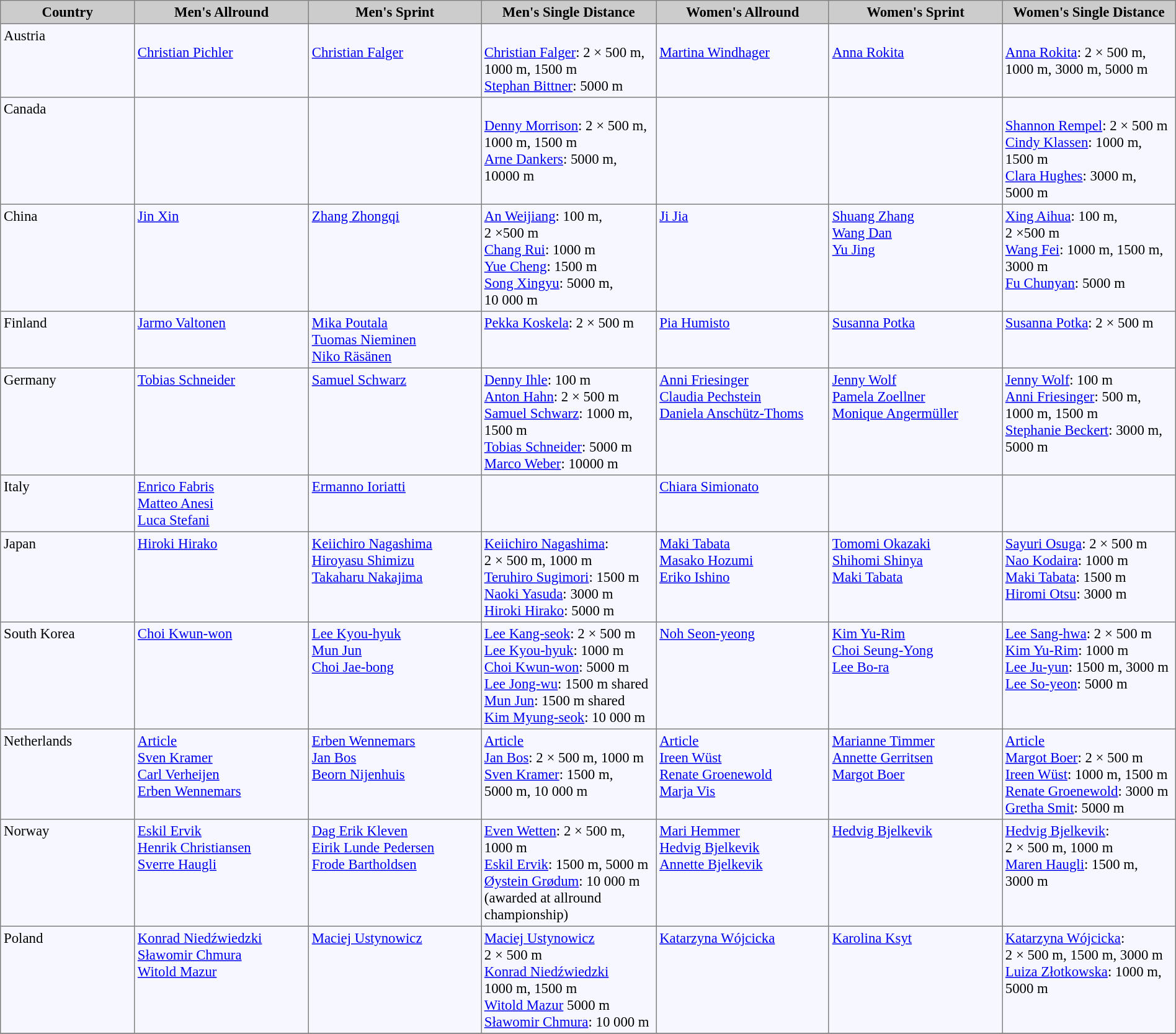<table bgcolor="#f7f8ff" cellpadding="3" cellspacing="0" border="1" style="font-size: 95%; border: gray solid 1px; border-collapse: collapse;">
<tr bgcolor="#CCCCCC">
<td align="center" width="150"><strong>Country</strong></td>
<td align="center" width="200"><strong>Men's Allround</strong></td>
<td align="center" width="200"><strong>Men's Sprint</strong></td>
<td align="center" width="200"><strong>Men's Single Distance</strong></td>
<td align="center" width="200"><strong>Women's Allround</strong></td>
<td align="center" width="200"><strong>Women's Sprint</strong></td>
<td align="center" width="200"><strong>Women's Single Distance</strong></td>
</tr>
<tr valign="top">
<td> Austria</td>
<td><br> <a href='#'>Christian Pichler</a></td>
<td><br> <a href='#'>Christian Falger</a></td>
<td><br><a href='#'>Christian Falger</a>: 2 × 500 m, 1000 m, 1500 m<br>
<a href='#'>Stephan Bittner</a>: 5000 m</td>
<td><br> <a href='#'>Martina Windhager</a></td>
<td><br> <a href='#'>Anna Rokita</a></td>
<td><br><a href='#'>Anna Rokita</a>: 2 × 500 m, 1000 m, 3000 m, 5000 m</td>
</tr>
<tr valign="top">
<td> Canada</td>
<td></td>
<td></td>
<td><br><a href='#'>Denny Morrison</a>: 2 × 500 m, 1000 m, 1500 m<br>
<a href='#'>Arne Dankers</a>: 5000 m, 10000 m</td>
<td></td>
<td></td>
<td><br><a href='#'>Shannon Rempel</a>: 2 × 500 m<br>
<a href='#'>Cindy Klassen</a>: 1000 m, 1500 m<br>
<a href='#'>Clara Hughes</a>: 3000 m, 5000 m<br></td>
</tr>
<tr valign="top">
<td> China</td>
<td> <a href='#'>Jin Xin</a></td>
<td> <a href='#'>Zhang Zhongqi</a></td>
<td><a href='#'>An Weijiang</a>: 100 m, 2 ×500 m<br><a href='#'>Chang Rui</a>: 1000 m<br><a href='#'>Yue Cheng</a>: 1500 m<br><a href='#'>Song Xingyu</a>: 5000 m, 10 000 m</td>
<td> <a href='#'>Ji Jia</a></td>
<td> <a href='#'>Shuang Zhang</a> <br> <a href='#'>Wang Dan</a><br> <a href='#'>Yu Jing</a></td>
<td><a href='#'>Xing Aihua</a>: 100 m, 2 ×500 m<br><a href='#'>Wang Fei</a>: 1000 m, 1500 m, 3000 m<br><a href='#'>Fu Chunyan</a>: 5000 m</td>
</tr>
<tr valign="top">
<td> Finland</td>
<td> <a href='#'>Jarmo Valtonen</a></td>
<td> <a href='#'>Mika Poutala</a><br> <a href='#'>Tuomas Nieminen</a><br> <a href='#'>Niko Räsänen</a></td>
<td><a href='#'>Pekka Koskela</a>: 2 × 500 m</td>
<td> <a href='#'>Pia Humisto</a></td>
<td> <a href='#'>Susanna Potka</a></td>
<td><a href='#'>Susanna Potka</a>: 2 × 500 m</td>
</tr>
<tr valign="top">
<td> Germany</td>
<td> <a href='#'>Tobias Schneider</a></td>
<td> <a href='#'>Samuel Schwarz</a></td>
<td><a href='#'>Denny Ihle</a>: 100 m<br><a href='#'>Anton Hahn</a>: 2 × 500 m<br><a href='#'>Samuel Schwarz</a>: 1000 m, 1500 m<br><a href='#'>Tobias Schneider</a>: 5000 m<br><a href='#'>Marco Weber</a>: 10000 m</td>
<td> <a href='#'>Anni Friesinger</a><br> <a href='#'>Claudia Pechstein</a><br> <a href='#'>Daniela Anschütz-Thoms</a></td>
<td> <a href='#'>Jenny Wolf</a><br> <a href='#'>Pamela Zoellner</a><br> <a href='#'>Monique Angermüller</a></td>
<td><a href='#'>Jenny Wolf</a>: 100 m<br><a href='#'>Anni Friesinger</a>: 500 m, 1000 m, 1500 m<br><a href='#'>Stephanie Beckert</a>: 3000 m, 5000 m</td>
</tr>
<tr valign="top">
<td> Italy</td>
<td> <a href='#'>Enrico Fabris</a><br> <a href='#'>Matteo Anesi</a><br> <a href='#'>Luca Stefani</a></td>
<td> <a href='#'>Ermanno Ioriatti</a></td>
<td></td>
<td> <a href='#'>Chiara Simionato</a></td>
<td></td>
<td></td>
</tr>
<tr valign="top">
<td> Japan</td>
<td> <a href='#'>Hiroki Hirako</a></td>
<td> <a href='#'>Keiichiro Nagashima</a><br> <a href='#'>Hiroyasu Shimizu</a><br> <a href='#'>Takaharu Nakajima</a></td>
<td><a href='#'>Keiichiro Nagashima</a>: 2 × 500 m, 1000 m<br><a href='#'>Teruhiro Sugimori</a>: 1500 m<br><a href='#'>Naoki Yasuda</a>: 3000 m<br><a href='#'>Hiroki Hirako</a>: 5000 m</td>
<td> <a href='#'>Maki Tabata</a><br> <a href='#'>Masako Hozumi</a><br> <a href='#'>Eriko Ishino</a></td>
<td> <a href='#'>Tomomi Okazaki</a><br><a href='#'>Shihomi Shinya</a><br> <a href='#'>Maki Tabata</a></td>
<td><a href='#'>Sayuri Osuga</a>: 2 × 500 m<br><a href='#'>Nao Kodaira</a>: 1000 m<br><a href='#'>Maki Tabata</a>: 1500 m<br><a href='#'>Hiromi Otsu</a>: 3000 m</td>
</tr>
<tr valign="top">
<td> South Korea</td>
<td> <a href='#'>Choi Kwun-won</a></td>
<td> <a href='#'>Lee Kyou-hyuk</a><br> <a href='#'>Mun Jun</a><br> <a href='#'>Choi Jae-bong</a></td>
<td><a href='#'>Lee Kang-seok</a>: 2 × 500 m<br><a href='#'>Lee Kyou-hyuk</a>: 1000 m<br><a href='#'>Choi Kwun-won</a>: 5000 m<br><a href='#'>Lee Jong-wu</a>: 1500 m shared<br><a href='#'>Mun Jun</a>: 1500 m shared<br><a href='#'>Kim Myung-seok</a>: 10 000 m</td>
<td> <a href='#'>Noh Seon-yeong</a></td>
<td> <a href='#'>Kim Yu-Rim</a><br> <a href='#'>Choi Seung-Yong</a><br> <a href='#'>Lee Bo-ra</a></td>
<td><a href='#'>Lee Sang-hwa</a>: 2 × 500 m<br><a href='#'>Kim Yu-Rim</a>: 1000 m<br><a href='#'>Lee Ju-yun</a>: 1500 m, 3000 m<br><a href='#'>Lee So-yeon</a>: 5000 m</td>
</tr>
<tr valign="top">
<td> Netherlands</td>
<td><a href='#'>Article</a><br> <a href='#'>Sven Kramer</a><br> <a href='#'>Carl Verheijen</a><br> <a href='#'>Erben Wennemars</a></td>
<td> <a href='#'>Erben Wennemars</a><br> <a href='#'>Jan Bos</a><br> <a href='#'>Beorn Nijenhuis</a></td>
<td><a href='#'>Article</a><br><a href='#'>Jan Bos</a>: 2 × 500 m, 1000 m<br><a href='#'>Sven Kramer</a>: 1500 m, 5000 m, 10 000 m</td>
<td><a href='#'>Article</a><br> <a href='#'>Ireen Wüst</a><br> <a href='#'>Renate Groenewold</a><br> <a href='#'>Marja Vis</a></td>
<td> <a href='#'>Marianne Timmer</a><br> <a href='#'>Annette Gerritsen</a><br> <a href='#'>Margot Boer</a></td>
<td><a href='#'>Article</a><br><a href='#'>Margot Boer</a>: 2 × 500 m<br><a href='#'>Ireen Wüst</a>: 1000 m, 1500 m<br><a href='#'>Renate Groenewold</a>: 3000 m<br><a href='#'>Gretha Smit</a>: 5000 m</td>
</tr>
<tr valign="top">
<td> Norway</td>
<td> <a href='#'>Eskil Ervik</a><br> <a href='#'>Henrik Christiansen</a><br> <a href='#'>Sverre Haugli</a></td>
<td> <a href='#'>Dag Erik Kleven</a><br> <a href='#'>Eirik Lunde Pedersen</a><br> <a href='#'>Frode Bartholdsen</a></td>
<td><a href='#'>Even Wetten</a>: 2 × 500 m, 1000 m<br><a href='#'>Eskil Ervik</a>: 1500 m, 5000 m <br><a href='#'>Øystein Grødum</a>: 10 000 m (awarded at allround championship)</td>
<td> <a href='#'>Mari Hemmer</a><br> <a href='#'>Hedvig Bjelkevik</a><br> <a href='#'>Annette Bjelkevik</a></td>
<td> <a href='#'>Hedvig Bjelkevik</a></td>
<td><a href='#'>Hedvig Bjelkevik</a>: 2 × 500 m, 1000 m<br><a href='#'>Maren Haugli</a>: 1500 m, 3000 m</td>
</tr>
<tr valign="top">
<td> Poland</td>
<td> <a href='#'>Konrad Niedźwiedzki</a><br> <a href='#'>Sławomir Chmura</a><br><a href='#'>Witold Mazur</a></td>
<td> <a href='#'>Maciej Ustynowicz</a></td>
<td><a href='#'>Maciej Ustynowicz</a> 2 × 500 m<br><a href='#'>Konrad Niedźwiedzki</a> 1000 m, 1500 m<br><a href='#'>Witold Mazur</a> 5000 m<br><a href='#'>Sławomir Chmura</a>: 10 000 m</td>
<td> <a href='#'>Katarzyna Wójcicka</a></td>
<td> <a href='#'>Karolina Ksyt</a></td>
<td><a href='#'>Katarzyna Wójcicka</a>: 2 × 500 m, 1500 m, 3000 m<br><a href='#'>Luiza Złotkowska</a>: 1000 m, 5000 m</td>
</tr>
<tr>
</tr>
</table>
